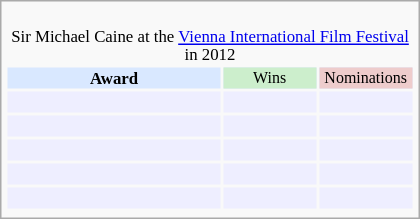<table class="infobox" style="width: 25em; text-align: left; font-size: 70%; vertical-align: middle;">
<tr>
<td colspan="3" style="text-align:center;"><br>Sir Michael Caine at the <a href='#'>Vienna International Film Festival</a> in 2012</td>
</tr>
<tr bgcolor=#D9E8FF style="text-align:center;">
<th style="vertical-align: middle;">Award</th>
<td style="background:#cceecc; font-size:8pt;" width="60px">Wins</td>
<td style="background:#eecccc; font-size:8pt;" width="60px">Nominations</td>
</tr>
<tr bgcolor=#eeeeff>
<td align="center"><br></td>
<td></td>
<td></td>
</tr>
<tr bgcolor=#eeeeff>
<td align="center"><br></td>
<td></td>
<td></td>
</tr>
<tr bgcolor=#eeeeff>
<td align="center"><br></td>
<td></td>
<td></td>
</tr>
<tr bgcolor=#eeeeff>
<td align="center"><br></td>
<td></td>
<td></td>
</tr>
<tr bgcolor=#eeeeff>
<td align="center"><br></td>
<td></td>
<td></td>
</tr>
<tr>
</tr>
</table>
